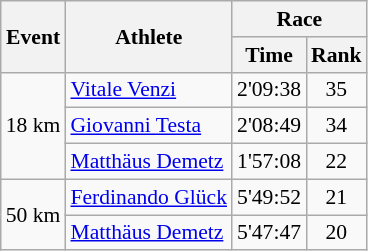<table class="wikitable" border="1" style="font-size:90%">
<tr>
<th rowspan=2>Event</th>
<th rowspan=2>Athlete</th>
<th colspan=2>Race</th>
</tr>
<tr>
<th>Time</th>
<th>Rank</th>
</tr>
<tr>
<td rowspan=3>18 km</td>
<td><a href='#'>Vitale Venzi</a></td>
<td align=center>2'09:38</td>
<td align=center>35</td>
</tr>
<tr>
<td><a href='#'>Giovanni Testa</a></td>
<td align=center>2'08:49</td>
<td align=center>34</td>
</tr>
<tr>
<td><a href='#'>Matthäus Demetz</a></td>
<td align=center>1'57:08</td>
<td align=center>22</td>
</tr>
<tr>
<td rowspan=2>50 km</td>
<td><a href='#'>Ferdinando Glück</a></td>
<td align=center>5'49:52</td>
<td align=center>21</td>
</tr>
<tr>
<td><a href='#'>Matthäus Demetz</a></td>
<td align=center>5'47:47</td>
<td align=center>20</td>
</tr>
</table>
